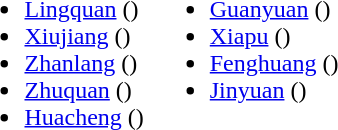<table>
<tr>
<td valign="top"><br><ul><li><a href='#'>Lingquan</a> ()</li><li><a href='#'>Xiujiang</a> ()</li><li><a href='#'>Zhanlang</a> ()</li><li><a href='#'>Zhuquan</a> ()</li><li><a href='#'>Huacheng</a> ()</li></ul></td>
<td valign="top"><br><ul><li><a href='#'>Guanyuan</a> ()</li><li><a href='#'>Xiapu</a> ()</li><li><a href='#'>Fenghuang</a> ()</li><li><a href='#'>Jinyuan</a> ()</li></ul></td>
</tr>
</table>
